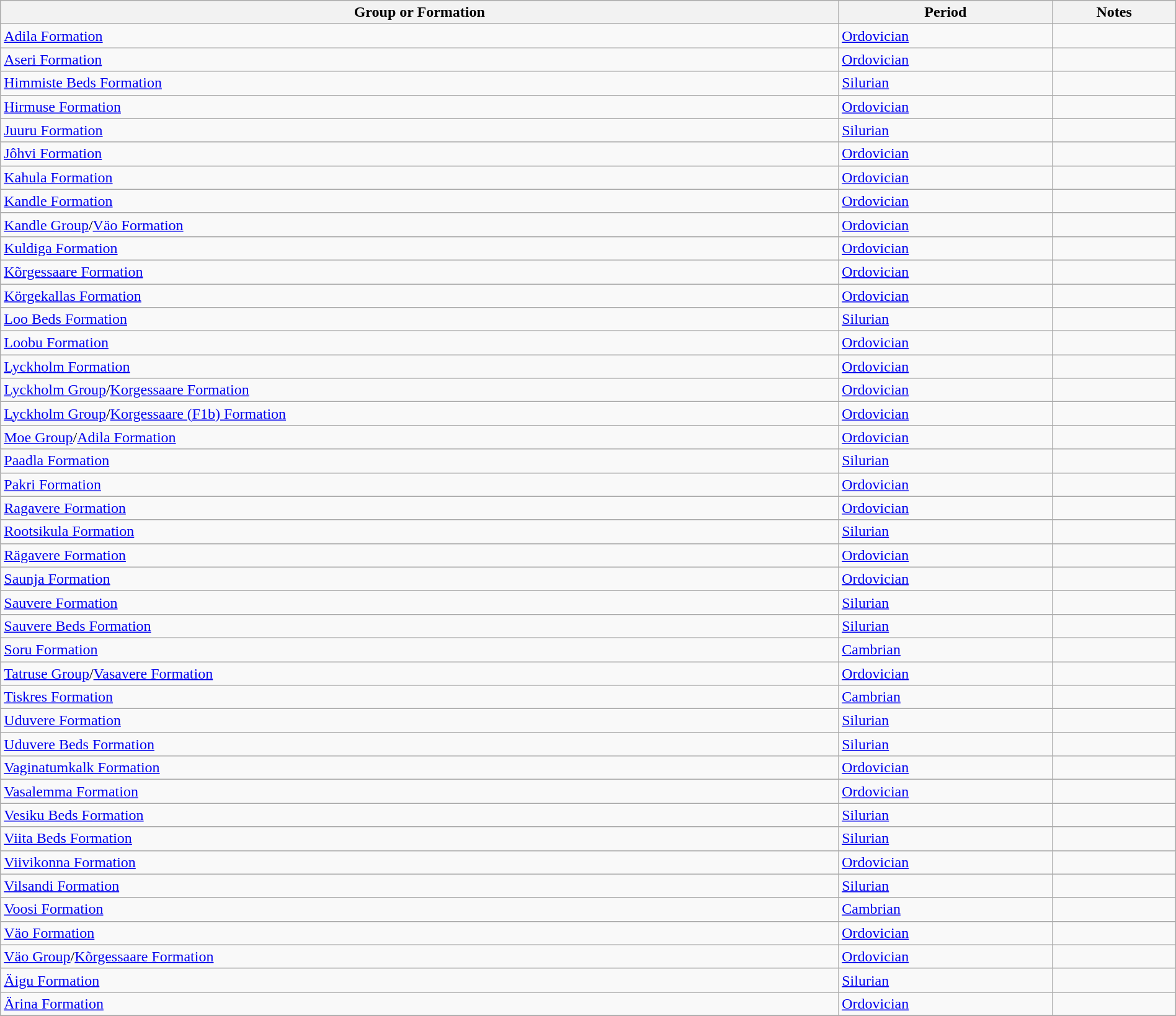<table class="wikitable sortable" style="width: 100%;">
<tr>
<th>Group or Formation</th>
<th>Period</th>
<th class="unsortable">Notes</th>
</tr>
<tr>
<td><a href='#'>Adila Formation</a></td>
<td><a href='#'>Ordovician</a></td>
<td></td>
</tr>
<tr>
<td><a href='#'>Aseri Formation</a></td>
<td><a href='#'>Ordovician</a></td>
<td></td>
</tr>
<tr>
<td><a href='#'>Himmiste Beds Formation</a></td>
<td><a href='#'>Silurian</a></td>
<td></td>
</tr>
<tr>
<td><a href='#'>Hirmuse Formation</a></td>
<td><a href='#'>Ordovician</a></td>
<td></td>
</tr>
<tr>
<td><a href='#'>Juuru Formation</a></td>
<td><a href='#'>Silurian</a></td>
<td></td>
</tr>
<tr>
<td><a href='#'>Jôhvi Formation</a></td>
<td><a href='#'>Ordovician</a></td>
<td></td>
</tr>
<tr>
<td><a href='#'>Kahula Formation</a></td>
<td><a href='#'>Ordovician</a></td>
<td></td>
</tr>
<tr>
<td><a href='#'>Kandle Formation</a></td>
<td><a href='#'>Ordovician</a></td>
<td></td>
</tr>
<tr>
<td><a href='#'>Kandle Group</a>/<a href='#'>Väo Formation</a></td>
<td><a href='#'>Ordovician</a></td>
<td></td>
</tr>
<tr>
<td><a href='#'>Kuldiga Formation</a></td>
<td><a href='#'>Ordovician</a></td>
<td></td>
</tr>
<tr>
<td><a href='#'>Kõrgessaare Formation</a></td>
<td><a href='#'>Ordovician</a></td>
<td></td>
</tr>
<tr>
<td><a href='#'>Körgekallas Formation</a></td>
<td><a href='#'>Ordovician</a></td>
<td></td>
</tr>
<tr>
<td><a href='#'>Loo Beds Formation</a></td>
<td><a href='#'>Silurian</a></td>
<td></td>
</tr>
<tr>
<td><a href='#'>Loobu Formation</a></td>
<td><a href='#'>Ordovician</a></td>
<td></td>
</tr>
<tr>
<td><a href='#'>Lyckholm Formation</a></td>
<td><a href='#'>Ordovician</a></td>
<td></td>
</tr>
<tr>
<td><a href='#'>Lyckholm Group</a>/<a href='#'>Korgessaare Formation</a></td>
<td><a href='#'>Ordovician</a></td>
<td></td>
</tr>
<tr>
<td><a href='#'>Lyckholm Group</a>/<a href='#'>Korgessaare (F1b) Formation</a></td>
<td><a href='#'>Ordovician</a></td>
<td></td>
</tr>
<tr>
<td><a href='#'>Moe Group</a>/<a href='#'>Adila Formation</a></td>
<td><a href='#'>Ordovician</a></td>
<td></td>
</tr>
<tr>
<td><a href='#'>Paadla Formation</a></td>
<td><a href='#'>Silurian</a></td>
<td></td>
</tr>
<tr>
<td><a href='#'>Pakri Formation</a></td>
<td><a href='#'>Ordovician</a></td>
<td></td>
</tr>
<tr>
<td><a href='#'>Ragavere Formation</a></td>
<td><a href='#'>Ordovician</a></td>
<td></td>
</tr>
<tr>
<td><a href='#'>Rootsikula Formation</a></td>
<td><a href='#'>Silurian</a></td>
<td></td>
</tr>
<tr>
<td><a href='#'>Rägavere Formation</a></td>
<td><a href='#'>Ordovician</a></td>
<td></td>
</tr>
<tr>
<td><a href='#'>Saunja Formation</a></td>
<td><a href='#'>Ordovician</a></td>
<td></td>
</tr>
<tr>
<td><a href='#'>Sauvere Formation</a></td>
<td><a href='#'>Silurian</a></td>
<td></td>
</tr>
<tr>
<td><a href='#'>Sauvere Beds Formation</a></td>
<td><a href='#'>Silurian</a></td>
<td></td>
</tr>
<tr>
<td><a href='#'>Soru Formation</a></td>
<td><a href='#'>Cambrian</a></td>
<td></td>
</tr>
<tr>
<td><a href='#'>Tatruse Group</a>/<a href='#'>Vasavere Formation</a></td>
<td><a href='#'>Ordovician</a></td>
<td></td>
</tr>
<tr>
<td><a href='#'>Tiskres Formation</a></td>
<td><a href='#'>Cambrian</a></td>
<td></td>
</tr>
<tr>
<td><a href='#'>Uduvere Formation</a></td>
<td><a href='#'>Silurian</a></td>
<td></td>
</tr>
<tr>
<td><a href='#'>Uduvere Beds Formation</a></td>
<td><a href='#'>Silurian</a></td>
<td></td>
</tr>
<tr>
<td><a href='#'>Vaginatumkalk Formation</a></td>
<td><a href='#'>Ordovician</a></td>
<td></td>
</tr>
<tr>
<td><a href='#'>Vasalemma Formation</a></td>
<td><a href='#'>Ordovician</a></td>
<td></td>
</tr>
<tr>
<td><a href='#'>Vesiku Beds Formation</a></td>
<td><a href='#'>Silurian</a></td>
<td></td>
</tr>
<tr>
<td><a href='#'>Viita Beds Formation</a></td>
<td><a href='#'>Silurian</a></td>
<td></td>
</tr>
<tr>
<td><a href='#'>Viivikonna Formation</a></td>
<td><a href='#'>Ordovician</a></td>
<td></td>
</tr>
<tr>
<td><a href='#'>Vilsandi Formation</a></td>
<td><a href='#'>Silurian</a></td>
<td></td>
</tr>
<tr>
<td><a href='#'>Voosi Formation</a></td>
<td><a href='#'>Cambrian</a></td>
<td></td>
</tr>
<tr>
<td><a href='#'>Väo Formation</a></td>
<td><a href='#'>Ordovician</a></td>
<td></td>
</tr>
<tr>
<td><a href='#'>Väo Group</a>/<a href='#'>Kõrgessaare Formation</a></td>
<td><a href='#'>Ordovician</a></td>
<td></td>
</tr>
<tr>
<td><a href='#'>Äigu Formation</a></td>
<td><a href='#'>Silurian</a></td>
<td></td>
</tr>
<tr>
<td><a href='#'>Ärina Formation</a></td>
<td><a href='#'>Ordovician</a></td>
<td></td>
</tr>
<tr>
</tr>
</table>
